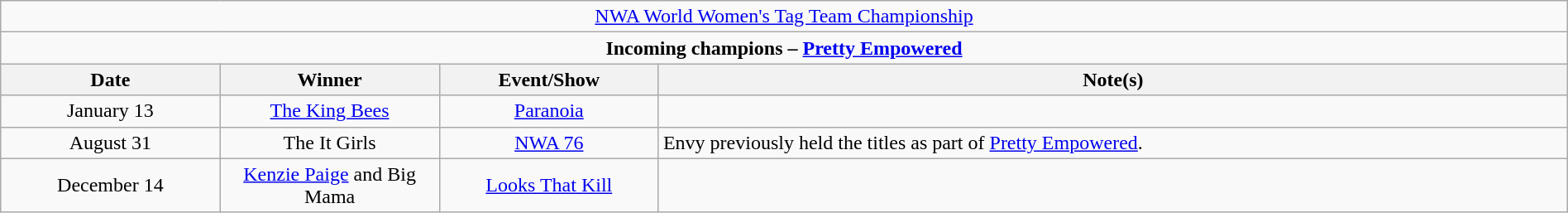<table class="wikitable" style="text-align:center; width:100%;">
<tr>
<td colspan="4" style="text-align: center;"><a href='#'>NWA World Women's Tag Team Championship</a></td>
</tr>
<tr>
<td colspan="4" style="text-align: center;"><strong>Incoming champions – <a href='#'>Pretty Empowered</a> </strong></td>
</tr>
<tr>
<th width=14%>Date</th>
<th width=14%>Winner</th>
<th width=14%>Event/Show</th>
<th width=58%>Note(s)</th>
</tr>
<tr>
<td>January 13<br></td>
<td><a href='#'>The King Bees</a><br></td>
<td><a href='#'>Paranoia</a></td>
<td></td>
</tr>
<tr>
<td>August 31<br></td>
<td>The It Girls<br></td>
<td><a href='#'>NWA 76</a></td>
<td align=left>Envy previously held the titles as part of <a href='#'>Pretty Empowered</a>.</td>
</tr>
<tr>
<td>December 14<br></td>
<td><a href='#'>Kenzie Paige</a> and Big Mama</td>
<td><a href='#'>Looks That Kill</a></td>
<td></td>
</tr>
</table>
